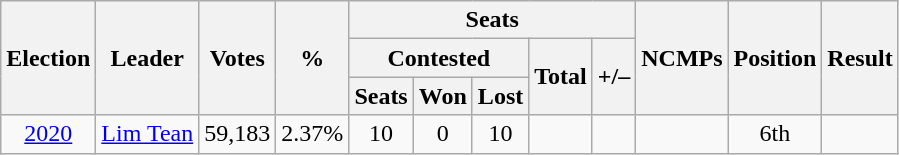<table class=wikitable style="text-align: center;">
<tr>
<th rowspan=3>Election</th>
<th rowspan=3>Leader</th>
<th rowspan=3>Votes</th>
<th rowspan=3>%</th>
<th colspan=5>Seats</th>
<th rowspan=3>NCMPs</th>
<th rowspan=3>Position</th>
<th rowspan=3>Result</th>
</tr>
<tr>
<th colspan=3>Contested</th>
<th rowspan=2>Total</th>
<th rowspan=2>+/–</th>
</tr>
<tr>
<th>Seats</th>
<th>Won</th>
<th>Lost</th>
</tr>
<tr>
<td><a href='#'>2020</a></td>
<td rowspan=1><a href='#'>Lim Tean</a></td>
<td>59,183</td>
<td>2.37%</td>
<td>10</td>
<td>0</td>
<td>10</td>
<td></td>
<td></td>
<td></td>
<td> 6th</td>
<td></td>
</tr>
</table>
